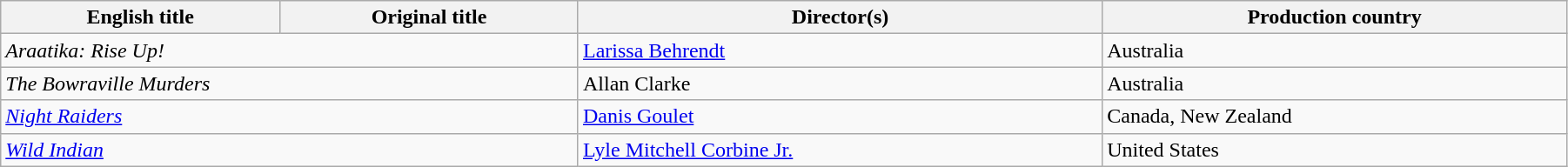<table class="wikitable" style="width:95%; margin-bottom:2px">
<tr>
<th>English title</th>
<th>Original title</th>
<th>Director(s)</th>
<th>Production country</th>
</tr>
<tr>
<td colspan="2"><em>Araatika: Rise Up!</em></td>
<td><a href='#'>Larissa Behrendt</a></td>
<td>Australia</td>
</tr>
<tr>
<td colspan="2"><em>The Bowraville Murders</em></td>
<td>Allan Clarke</td>
<td>Australia</td>
</tr>
<tr>
<td colspan="2"><em><a href='#'>Night Raiders</a></em></td>
<td><a href='#'>Danis Goulet</a></td>
<td>Canada, New Zealand</td>
</tr>
<tr>
<td colspan="2"><em><a href='#'>Wild Indian</a></em></td>
<td><a href='#'>Lyle Mitchell Corbine Jr.</a></td>
<td>United States</td>
</tr>
</table>
